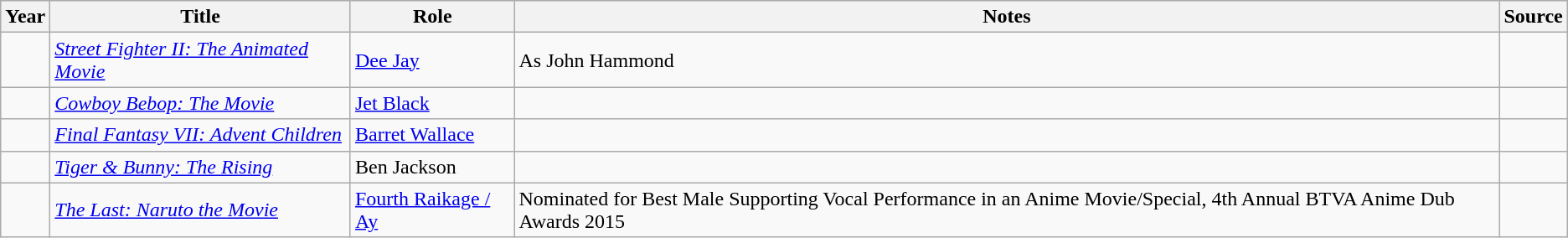<table class="wikitable sortable plainrowheaders">
<tr>
<th>Year</th>
<th>Title</th>
<th>Role</th>
<th class="unsortable">Notes</th>
<th class="unsortable">Source</th>
</tr>
<tr>
<td></td>
<td><em><a href='#'>Street Fighter II: The Animated Movie</a></em></td>
<td><a href='#'>Dee Jay</a></td>
<td>As John Hammond</td>
<td></td>
</tr>
<tr>
<td></td>
<td><em><a href='#'>Cowboy Bebop: The Movie</a></em></td>
<td><a href='#'>Jet Black</a></td>
<td></td>
<td></td>
</tr>
<tr>
<td></td>
<td><em><a href='#'>Final Fantasy VII: Advent Children</a></em></td>
<td><a href='#'>Barret Wallace</a></td>
<td></td>
<td></td>
</tr>
<tr>
<td></td>
<td><em><a href='#'>Tiger & Bunny: The Rising</a></em></td>
<td>Ben Jackson</td>
<td></td>
<td></td>
</tr>
<tr>
<td></td>
<td><em><a href='#'>The Last: Naruto the Movie</a></em></td>
<td><a href='#'>Fourth Raikage / Ay</a></td>
<td>Nominated for Best Male Supporting Vocal Performance in an Anime Movie/Special, 4th Annual BTVA Anime Dub Awards 2015</td>
<td></td>
</tr>
</table>
